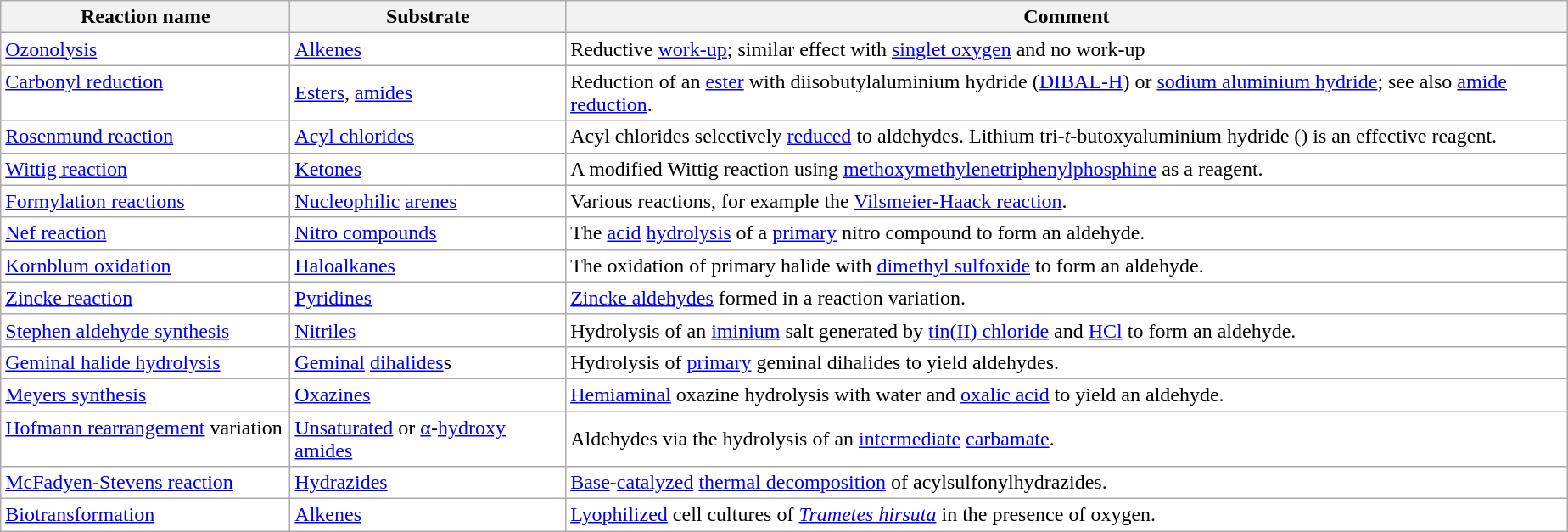<table class="wikitable sortable" style="background-color:white;float: center; border-collapse: collapse; margin: 0em 1em;" border="1" cellpadding="2" cellspacing="0">
<tr>
<th width=220px>Reaction name</th>
<th>Substrate</th>
<th class="unsortable">Comment</th>
</tr>
<tr>
<td valign=top><a href='#'>Ozonolysis</a></td>
<td valign=top><a href='#'>Alkenes</a></td>
<td>Reductive <a href='#'>work-up</a>; similar effect with <a href='#'>singlet oxygen</a> and no work-up</td>
</tr>
<tr>
<td valign=top><a href='#'>Carbonyl reduction</a></td>
<td><a href='#'>Esters</a>, <a href='#'>amides</a></td>
<td>Reduction of an <a href='#'>ester</a> with diisobutylaluminium hydride (<a href='#'>DIBAL-H</a>) or <a href='#'>sodium aluminium hydride</a>; see also <a href='#'>amide reduction</a>.</td>
</tr>
<tr>
<td valign=top><a href='#'>Rosenmund reaction</a></td>
<td valign=top><a href='#'>Acyl chlorides</a></td>
<td>Acyl chlorides selectively <a href='#'>reduced</a> to aldehydes. Lithium tri-<em>t</em>-butoxyaluminium hydride () is an effective reagent.</td>
</tr>
<tr>
<td valign=top><a href='#'>Wittig reaction</a></td>
<td valign=top><a href='#'>Ketones</a></td>
<td>A modified Wittig reaction using <a href='#'>methoxymethylenetriphenylphosphine</a> as a reagent.</td>
</tr>
<tr>
<td valign=top><a href='#'>Formylation reactions</a></td>
<td valign=top><a href='#'>Nucleophilic</a> <a href='#'>arenes</a></td>
<td>Various reactions, for example the <a href='#'>Vilsmeier-Haack reaction</a>.</td>
</tr>
<tr>
<td valign=top><a href='#'>Nef reaction</a></td>
<td valign=top><a href='#'>Nitro compounds</a></td>
<td>The <a href='#'>acid</a> <a href='#'>hydrolysis</a> of a <a href='#'>primary</a> nitro compound to form an aldehyde.</td>
</tr>
<tr>
<td valign=top><a href='#'>Kornblum oxidation</a></td>
<td valign=top><a href='#'>Haloalkanes</a></td>
<td>The oxidation of primary halide with <a href='#'>dimethyl sulfoxide</a> to form an aldehyde.</td>
</tr>
<tr>
<td valign=top><a href='#'>Zincke reaction</a></td>
<td valign=top><a href='#'>Pyridines</a></td>
<td><a href='#'>Zincke aldehydes</a> formed in a reaction variation.</td>
</tr>
<tr>
<td valign=top><a href='#'>Stephen aldehyde synthesis</a></td>
<td valign=top><a href='#'>Nitriles</a></td>
<td>Hydrolysis of an <a href='#'>iminium</a> salt generated by <a href='#'>tin(II) chloride</a> and <a href='#'>HCl</a> to form an aldehyde.</td>
</tr>
<tr>
<td valign=top><a href='#'>Geminal halide hydrolysis</a></td>
<td valign=top><a href='#'>Geminal</a> <a href='#'>dihalides</a>s</td>
<td>Hydrolysis of <a href='#'>primary</a> geminal dihalides to yield aldehydes.</td>
</tr>
<tr>
<td valign=top><a href='#'>Meyers synthesis</a></td>
<td valign=top><a href='#'>Oxazines</a></td>
<td><a href='#'>Hemiaminal</a> oxazine hydrolysis with water and <a href='#'>oxalic acid</a> to yield an aldehyde.</td>
</tr>
<tr>
<td valign=top><a href='#'>Hofmann rearrangement</a> variation</td>
<td valign=top><a href='#'>Unsaturated</a> or <a href='#'>α</a>-<a href='#'>hydroxy</a> <a href='#'>amides</a></td>
<td>Aldehydes via the hydrolysis of an <a href='#'>intermediate</a> <a href='#'>carbamate</a>.</td>
</tr>
<tr>
<td valign=top><a href='#'>McFadyen-Stevens reaction</a></td>
<td valign=top><a href='#'>Hydrazides</a></td>
<td><a href='#'>Base</a>-<a href='#'>catalyzed</a> <a href='#'>thermal decomposition</a> of acylsulfonylhydrazides.</td>
</tr>
<tr>
<td valign=top><a href='#'>Biotransformation</a></td>
<td valign=top><a href='#'>Alkenes</a></td>
<td><a href='#'>Lyophilized</a> cell cultures of <em><a href='#'>Trametes hirsuta</a></em> in the presence of oxygen.</td>
</tr>
</table>
